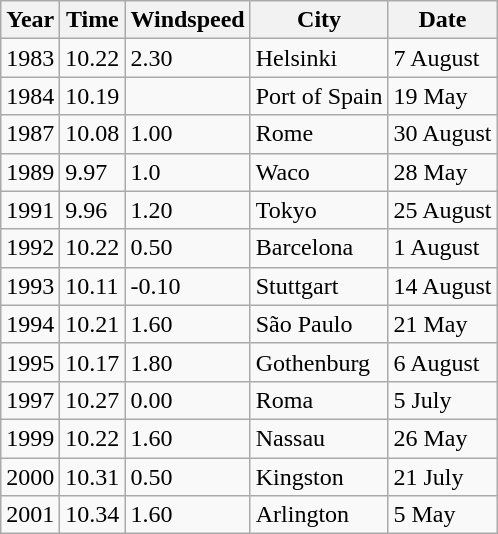<table class="wikitable">
<tr>
<th>Year</th>
<th>Time</th>
<th>Windspeed</th>
<th>City</th>
<th>Date</th>
</tr>
<tr>
<td>1983</td>
<td>10.22</td>
<td>2.30</td>
<td>Helsinki</td>
<td>7 August</td>
</tr>
<tr>
<td>1984</td>
<td>10.19</td>
<td></td>
<td>Port of Spain</td>
<td>19 May</td>
</tr>
<tr>
<td>1987</td>
<td>10.08</td>
<td>1.00</td>
<td>Rome</td>
<td>30 August</td>
</tr>
<tr>
<td>1989</td>
<td>9.97</td>
<td>1.0</td>
<td>Waco</td>
<td>28 May</td>
</tr>
<tr>
<td>1991</td>
<td>9.96</td>
<td>1.20</td>
<td>Tokyo</td>
<td>25 August</td>
</tr>
<tr>
<td>1992</td>
<td>10.22</td>
<td>0.50</td>
<td>Barcelona</td>
<td>1 August</td>
</tr>
<tr>
<td>1993</td>
<td>10.11</td>
<td>-0.10</td>
<td>Stuttgart</td>
<td>14 August</td>
</tr>
<tr>
<td>1994</td>
<td>10.21</td>
<td>1.60</td>
<td>São Paulo</td>
<td>21 May</td>
</tr>
<tr>
<td>1995</td>
<td>10.17</td>
<td>1.80</td>
<td>Gothenburg</td>
<td>6 August</td>
</tr>
<tr>
<td>1997</td>
<td>10.27</td>
<td>0.00</td>
<td>Roma</td>
<td>5 July</td>
</tr>
<tr>
<td>1999</td>
<td>10.22</td>
<td>1.60</td>
<td>Nassau</td>
<td>26 May</td>
</tr>
<tr>
<td>2000</td>
<td>10.31</td>
<td>0.50</td>
<td>Kingston</td>
<td>21 July</td>
</tr>
<tr>
<td>2001</td>
<td>10.34</td>
<td>1.60</td>
<td>Arlington</td>
<td>5 May</td>
</tr>
</table>
